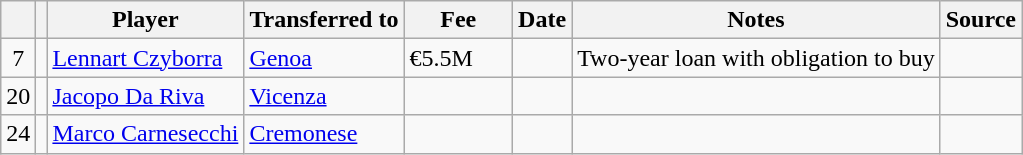<table class="wikitable plainrowheaders sortable">
<tr>
<th></th>
<th></th>
<th scope=col>Player</th>
<th>Transferred to</th>
<th !scope=col; style="width: 65px;">Fee</th>
<th scope=col>Date</th>
<th scope=col>Notes</th>
<th scope=col>Source</th>
</tr>
<tr>
<td align=center>7</td>
<td align=center></td>
<td> <a href='#'>Lennart Czyborra</a></td>
<td><a href='#'>Genoa</a></td>
<td>€5.5M</td>
<td></td>
<td>Two-year loan with obligation to buy</td>
<td></td>
</tr>
<tr>
<td align=center>20</td>
<td align=center></td>
<td> <a href='#'>Jacopo Da Riva</a></td>
<td><a href='#'>Vicenza</a></td>
<td></td>
<td></td>
<td></td>
<td></td>
</tr>
<tr>
<td align=center>24</td>
<td align=center></td>
<td> <a href='#'>Marco Carnesecchi</a></td>
<td><a href='#'>Cremonese</a></td>
<td></td>
<td></td>
<td></td>
<td></td>
</tr>
</table>
